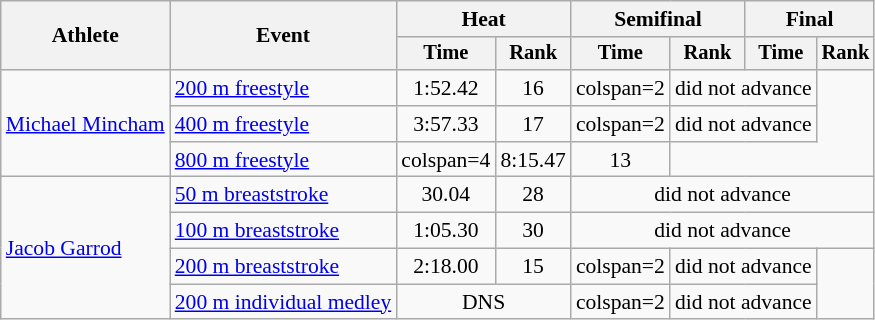<table class=wikitable style="font-size:90%">
<tr>
<th rowspan=2>Athlete</th>
<th rowspan=2>Event</th>
<th colspan="2">Heat</th>
<th colspan="2">Semifinal</th>
<th colspan="2">Final</th>
</tr>
<tr style="font-size:95%">
<th>Time</th>
<th>Rank</th>
<th>Time</th>
<th>Rank</th>
<th>Time</th>
<th>Rank</th>
</tr>
<tr align=center>
<td align=left rowspan=3><a href='#'>Michael Mincham</a></td>
<td align=left><a href='#'>200 m freestyle</a></td>
<td>1:52.42</td>
<td>16</td>
<td>colspan=2 </td>
<td colspan=2>did not advance</td>
</tr>
<tr align=center>
<td align=left><a href='#'>400 m freestyle</a></td>
<td>3:57.33</td>
<td>17</td>
<td>colspan=2 </td>
<td colspan=2>did not advance</td>
</tr>
<tr align=center>
<td align=left><a href='#'>800 m freestyle</a></td>
<td>colspan=4 </td>
<td>8:15.47</td>
<td>13</td>
</tr>
<tr align=center>
<td align=left rowspan=4><a href='#'>Jacob Garrod</a></td>
<td align=left><a href='#'>50 m breaststroke</a></td>
<td>30.04</td>
<td>28</td>
<td colspan=4>did not advance</td>
</tr>
<tr align=center>
<td align=left><a href='#'>100 m breaststroke</a></td>
<td>1:05.30</td>
<td>30</td>
<td colspan=4>did not advance</td>
</tr>
<tr align=center>
<td align=left><a href='#'>200 m breaststroke</a></td>
<td>2:18.00</td>
<td>15</td>
<td>colspan=2 </td>
<td colspan=2>did not advance</td>
</tr>
<tr align=center>
<td align=left><a href='#'>200 m individual medley</a></td>
<td colspan=2>DNS</td>
<td>colspan=2 </td>
<td colspan=2>did not advance</td>
</tr>
</table>
